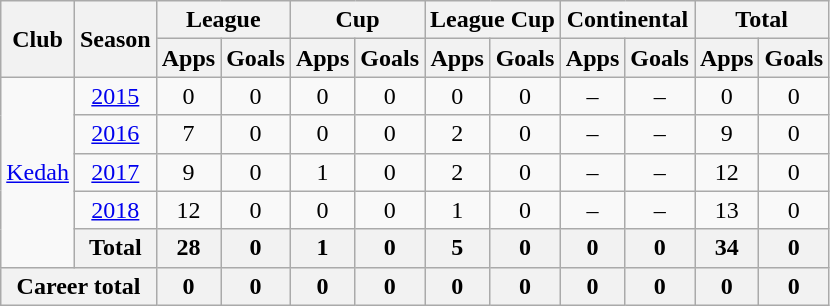<table class="wikitable" style="text-align: center;">
<tr>
<th rowspan="2">Club</th>
<th rowspan="2">Season</th>
<th colspan="2">League</th>
<th colspan="2">Cup</th>
<th colspan="2">League Cup</th>
<th colspan="2">Continental</th>
<th colspan="2">Total</th>
</tr>
<tr>
<th>Apps</th>
<th>Goals</th>
<th>Apps</th>
<th>Goals</th>
<th>Apps</th>
<th>Goals</th>
<th>Apps</th>
<th>Goals</th>
<th>Apps</th>
<th>Goals</th>
</tr>
<tr>
<td rowspan="5" valign="center"><a href='#'>Kedah</a></td>
<td><a href='#'>2015</a></td>
<td>0</td>
<td>0</td>
<td>0</td>
<td>0</td>
<td>0</td>
<td>0</td>
<td>–</td>
<td>–</td>
<td>0</td>
<td>0</td>
</tr>
<tr>
<td><a href='#'>2016</a></td>
<td>7</td>
<td>0</td>
<td>0</td>
<td>0</td>
<td>2</td>
<td>0</td>
<td>–</td>
<td>–</td>
<td>9</td>
<td>0</td>
</tr>
<tr>
<td><a href='#'>2017</a></td>
<td>9</td>
<td>0</td>
<td>1</td>
<td>0</td>
<td>2</td>
<td>0</td>
<td>–</td>
<td>–</td>
<td>12</td>
<td>0</td>
</tr>
<tr>
<td><a href='#'>2018</a></td>
<td>12</td>
<td>0</td>
<td>0</td>
<td>0</td>
<td>1</td>
<td>0</td>
<td>–</td>
<td>–</td>
<td>13</td>
<td>0</td>
</tr>
<tr>
<th>Total</th>
<th>28</th>
<th>0</th>
<th>1</th>
<th>0</th>
<th>5</th>
<th>0</th>
<th>0</th>
<th>0</th>
<th>34</th>
<th>0</th>
</tr>
<tr>
<th colspan=2>Career total</th>
<th>0</th>
<th>0</th>
<th>0</th>
<th>0</th>
<th>0</th>
<th>0</th>
<th>0</th>
<th>0</th>
<th>0</th>
<th>0</th>
</tr>
</table>
